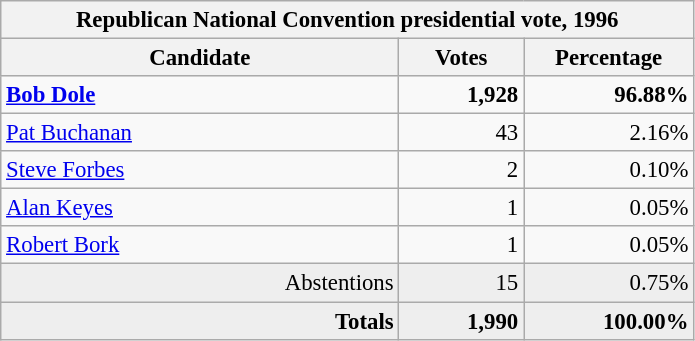<table class="wikitable" style="font-size:95%;">
<tr>
<th colspan="3">Republican National Convention presidential vote, 1996</th>
</tr>
<tr>
<th style="width: 17em">Candidate</th>
<th style="width: 5em">Votes</th>
<th style="width: 7em">Percentage</th>
</tr>
<tr>
<td><strong><a href='#'>Bob Dole</a> </strong></td>
<td align="right"><strong>1,928 </strong></td>
<td align="right"><strong>96.88%</strong></td>
</tr>
<tr>
<td><a href='#'>Pat Buchanan</a></td>
<td align="right">43</td>
<td align="right">2.16%</td>
</tr>
<tr>
<td><a href='#'>Steve Forbes</a></td>
<td align="right">2</td>
<td align="right">0.10%</td>
</tr>
<tr>
<td><a href='#'>Alan Keyes</a></td>
<td align="right">1</td>
<td align="right">0.05%</td>
</tr>
<tr>
<td><a href='#'>Robert Bork</a></td>
<td align="right">1</td>
<td align="right">0.05%</td>
</tr>
<tr style="background:#EEEEEE;">
<td align="right">Abstentions</td>
<td align="right">15</td>
<td align="right">0.75%</td>
</tr>
<tr style="background:#EEEEEE;">
<td align="right"><strong>Totals</strong></td>
<td align="right"><strong>1,990</strong></td>
<td align="right"><strong>100.00%</strong></td>
</tr>
</table>
